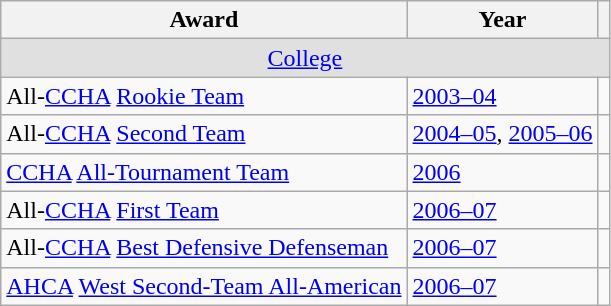<table class="wikitable">
<tr>
<th>Award</th>
<th>Year</th>
<th></th>
</tr>
<tr ALIGN="center" bgcolor="#e0e0e0">
<td colspan="3"><a href='#'>College</a></td>
</tr>
<tr>
<td>All-<a href='#'>CCHA</a> <a href='#'>Rookie Team</a></td>
<td><a href='#'>2003–04</a></td>
<td></td>
</tr>
<tr>
<td>All-<a href='#'>CCHA</a> <a href='#'>Second Team</a></td>
<td><a href='#'>2004–05</a>, <a href='#'>2005–06</a></td>
<td></td>
</tr>
<tr>
<td><a href='#'>CCHA</a> <a href='#'>All-Tournament Team</a></td>
<td><a href='#'>2006</a></td>
<td></td>
</tr>
<tr>
<td>All-<a href='#'>CCHA</a> <a href='#'>First Team</a></td>
<td><a href='#'>2006–07</a></td>
<td></td>
</tr>
<tr>
<td>All-<a href='#'>CCHA</a> <a href='#'>Best Defensive Defenseman</a></td>
<td><a href='#'>2006–07</a></td>
<td></td>
</tr>
<tr>
<td><a href='#'>AHCA</a> <a href='#'>West Second-Team All-American</a></td>
<td><a href='#'>2006–07</a></td>
<td></td>
</tr>
</table>
